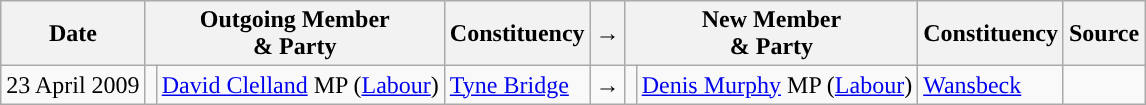<table class="wikitable">
<tr>
<th colspan="1">Date</th>
<th colspan="2">Outgoing Member<br>& Party</th>
<th colspan="1">Constituency</th>
<th colspan="1">→</th>
<th colspan="2">New Member<br>& Party</th>
<th colspan="1">Constituency</th>
<th colspan="1">Source</th>
</tr>
<tr>
<td>23 April 2009</td>
<td style="color:inherit;background:"></td>
<td><a href='#'>David Clelland</a> MP (<a href='#'>Labour</a>)</td>
<td><a href='#'>Tyne Bridge</a></td>
<td>→</td>
<td style="color:inherit;background:"></td>
<td><a href='#'>Denis Murphy</a> MP (<a href='#'>Labour</a>)</td>
<td><a href='#'>Wansbeck</a></td>
<td></td>
</tr>
</table>
